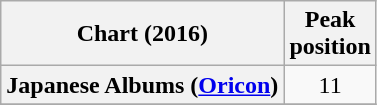<table class="wikitable sortable plainrowheaders" style="text-align:center">
<tr>
<th scope="col">Chart (2016)</th>
<th scope="col">Peak<br>position</th>
</tr>
<tr>
<th scope="row">Japanese Albums (<a href='#'>Oricon</a>)</th>
<td>11</td>
</tr>
<tr>
</tr>
</table>
